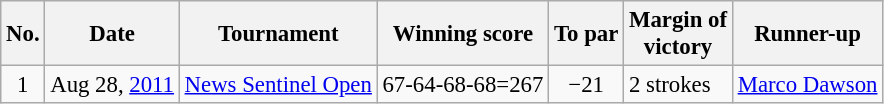<table class="wikitable" style="font-size:95%;">
<tr>
<th>No.</th>
<th>Date</th>
<th>Tournament</th>
<th>Winning score</th>
<th>To par</th>
<th>Margin of<br>victory</th>
<th>Runner-up</th>
</tr>
<tr>
<td align=center>1</td>
<td align=right>Aug 28, <a href='#'>2011</a></td>
<td><a href='#'>News Sentinel Open</a></td>
<td align=right>67-64-68-68=267</td>
<td align=center>−21</td>
<td>2 strokes</td>
<td> <a href='#'>Marco Dawson</a></td>
</tr>
</table>
